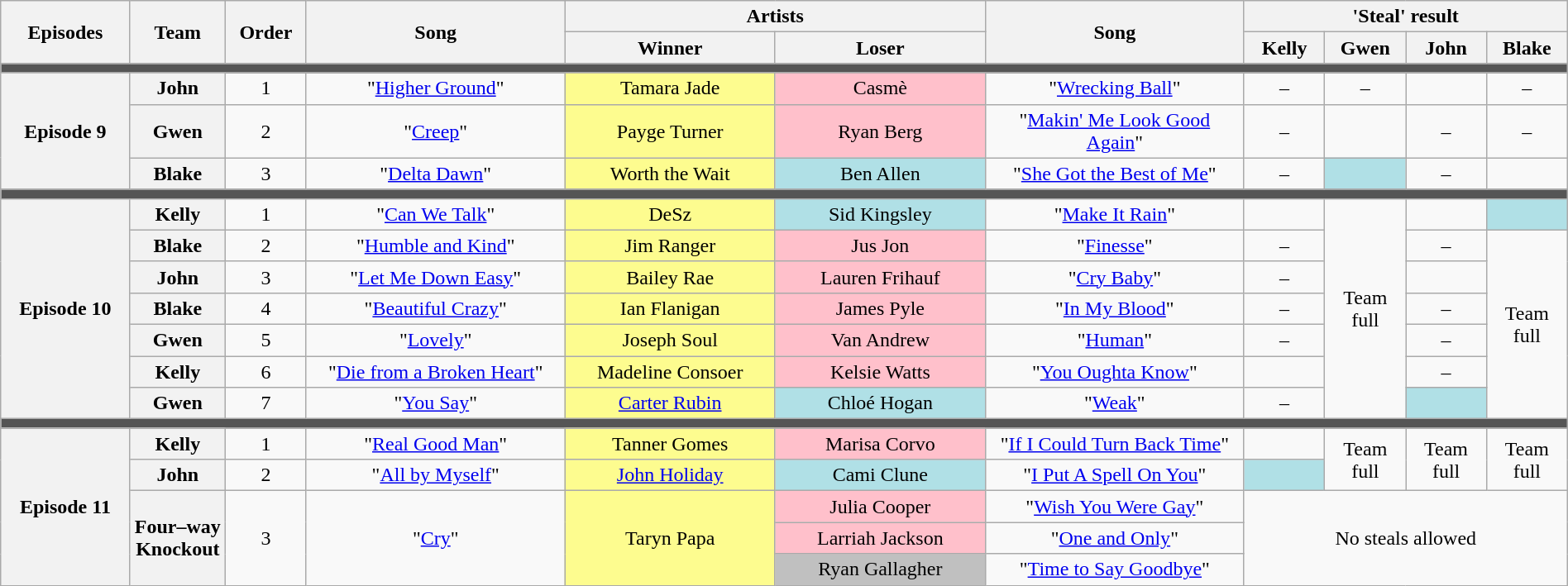<table class="wikitable" style="text-align: center; width:100%">
<tr>
<th rowspan="2" style="width:08%">Episodes</th>
<th rowspan="2" style="width:05%">Team</th>
<th rowspan="2" style="width:05%">Order</th>
<th rowspan="2" style="width:16%">Song</th>
<th colspan="2" style="width:26%">Artists</th>
<th rowspan="2" style="width:16%">Song</th>
<th colspan="4" style="width:16%">'Steal' result</th>
</tr>
<tr>
<th style="width:13%">Winner</th>
<th style="width:13%">Loser</th>
<th style="width:05%">Kelly</th>
<th style="width:05%">Gwen</th>
<th style="width:05%">John</th>
<th style="width:05%">Blake</th>
</tr>
<tr>
<td colspan="11" style="background:#555"></td>
</tr>
<tr>
<th rowspan="3">Episode 9<br></th>
<th scope="row">John</th>
<td>1</td>
<td>"<a href='#'>Higher Ground</a>"</td>
<td style="background:#fdfc8f">Tamara Jade</td>
<td style="background:pink">Casmè</td>
<td>"<a href='#'>Wrecking Ball</a>"</td>
<td>–</td>
<td>–</td>
<td></td>
<td>–</td>
</tr>
<tr>
<th scope="row">Gwen</th>
<td>2</td>
<td>"<a href='#'>Creep</a>"</td>
<td style="background:#fdfc8f">Payge Turner</td>
<td style="background:pink">Ryan Berg</td>
<td>"<a href='#'>Makin' Me Look Good Again</a>"</td>
<td>–</td>
<td></td>
<td>–</td>
<td>–</td>
</tr>
<tr>
<th scope="row">Blake</th>
<td>3</td>
<td>"<a href='#'>Delta Dawn</a>"</td>
<td style="background:#fdfc8f">Worth the Wait</td>
<td style="background:#b0e0e6">Ben Allen</td>
<td>"<a href='#'>She Got the Best of Me</a>"</td>
<td>–</td>
<td style="background:#b0e0e6"><em></em></td>
<td>–</td>
<td></td>
</tr>
<tr>
<td colspan="11" style="background:#555"></td>
</tr>
<tr>
<th rowspan="7">Episode 10<br></th>
<th scope="row">Kelly</th>
<td>1</td>
<td>"<a href='#'>Can We Talk</a>"</td>
<td style="background:#fdfc8f">DeSz</td>
<td style="background:#b0e0e6">Sid Kingsley</td>
<td>"<a href='#'>Make It Rain</a>"</td>
<td></td>
<td rowspan="7">Team full</td>
<td><em></em></td>
<td style="background:#b0e0e6"><em></em></td>
</tr>
<tr>
<th scope="row">Blake</th>
<td>2</td>
<td>"<a href='#'>Humble and Kind</a>"</td>
<td style="background:#fdfc8f">Jim Ranger</td>
<td style="background:pink">Jus Jon</td>
<td>"<a href='#'>Finesse</a>"</td>
<td>–</td>
<td>–</td>
<td rowspan="6">Team full</td>
</tr>
<tr>
<th scope="row">John</th>
<td>3</td>
<td>"<a href='#'>Let Me Down Easy</a>"</td>
<td style="background:#fdfc8f">Bailey Rae</td>
<td style="background:pink">Lauren Frihauf</td>
<td>"<a href='#'>Cry Baby</a>"</td>
<td>–</td>
<td></td>
</tr>
<tr>
<th scope="row">Blake</th>
<td>4</td>
<td>"<a href='#'>Beautiful Crazy</a>"</td>
<td style="background:#fdfc8f">Ian Flanigan</td>
<td style="background:pink">James Pyle</td>
<td>"<a href='#'>In My Blood</a>"</td>
<td>–</td>
<td>–</td>
</tr>
<tr>
<th scope="row">Gwen</th>
<td>5</td>
<td>"<a href='#'>Lovely</a>"</td>
<td style="background:#fdfc8f">Joseph Soul</td>
<td style="background:pink">Van Andrew</td>
<td>"<a href='#'>Human</a>"</td>
<td>–</td>
<td>–</td>
</tr>
<tr>
<th scope="row">Kelly</th>
<td>6</td>
<td>"<a href='#'>Die from a Broken Heart</a>"</td>
<td style="background:#fdfc8f">Madeline Consoer</td>
<td style="background:pink">Kelsie Watts</td>
<td>"<a href='#'>You Oughta Know</a>"</td>
<td></td>
<td>–</td>
</tr>
<tr>
<th scope="row">Gwen</th>
<td>7</td>
<td>"<a href='#'>You Say</a>"</td>
<td style="background:#fdfc8f"><a href='#'>Carter Rubin</a></td>
<td style="background:#b0e0e6">Chloé Hogan</td>
<td>"<a href='#'>Weak</a>"</td>
<td>–</td>
<td style="background:#b0e0e6"><em></em></td>
</tr>
<tr>
<td colspan="11" style="background:#555"></td>
</tr>
<tr>
<th rowspan="5">Episode 11<br></th>
<th scope="row">Kelly</th>
<td>1</td>
<td>"<a href='#'>Real Good Man</a>"</td>
<td style="background:#fdfc8f">Tanner Gomes</td>
<td style="background:pink">Marisa Corvo</td>
<td>"<a href='#'>If I Could Turn Back Time</a>"</td>
<td></td>
<td rowspan="2">Team full</td>
<td rowspan="2">Team full</td>
<td rowspan="2">Team full</td>
</tr>
<tr>
<th scope="row">John</th>
<td>2</td>
<td>"<a href='#'>All by Myself</a>"</td>
<td style="background:#fdfc8f"><a href='#'>John Holiday</a></td>
<td style="background:#b0e0e6">Cami Clune</td>
<td>"<a href='#'>I Put A Spell On You</a>"</td>
<td style="background:#b0e0e6"><em></em></td>
</tr>
<tr>
<th scope="row" rowspan="3">Four–way Knockout</th>
<td rowspan="3">3</td>
<td rowspan="3">"<a href='#'>Cry</a>"</td>
<td rowspan="3" style="background:#fdfc8f">Taryn Papa</td>
<td style="background:pink">Julia Cooper</td>
<td>"<a href='#'>Wish You Were Gay</a>"</td>
<td rowspan="3" colspan="4">No steals allowed</td>
</tr>
<tr>
<td style="background:pink">Larriah Jackson</td>
<td>"<a href='#'>One and Only</a>"</td>
</tr>
<tr>
<td style="background:silver">Ryan Gallagher</td>
<td>"<a href='#'>Time to Say Goodbye</a>"</td>
</tr>
</table>
